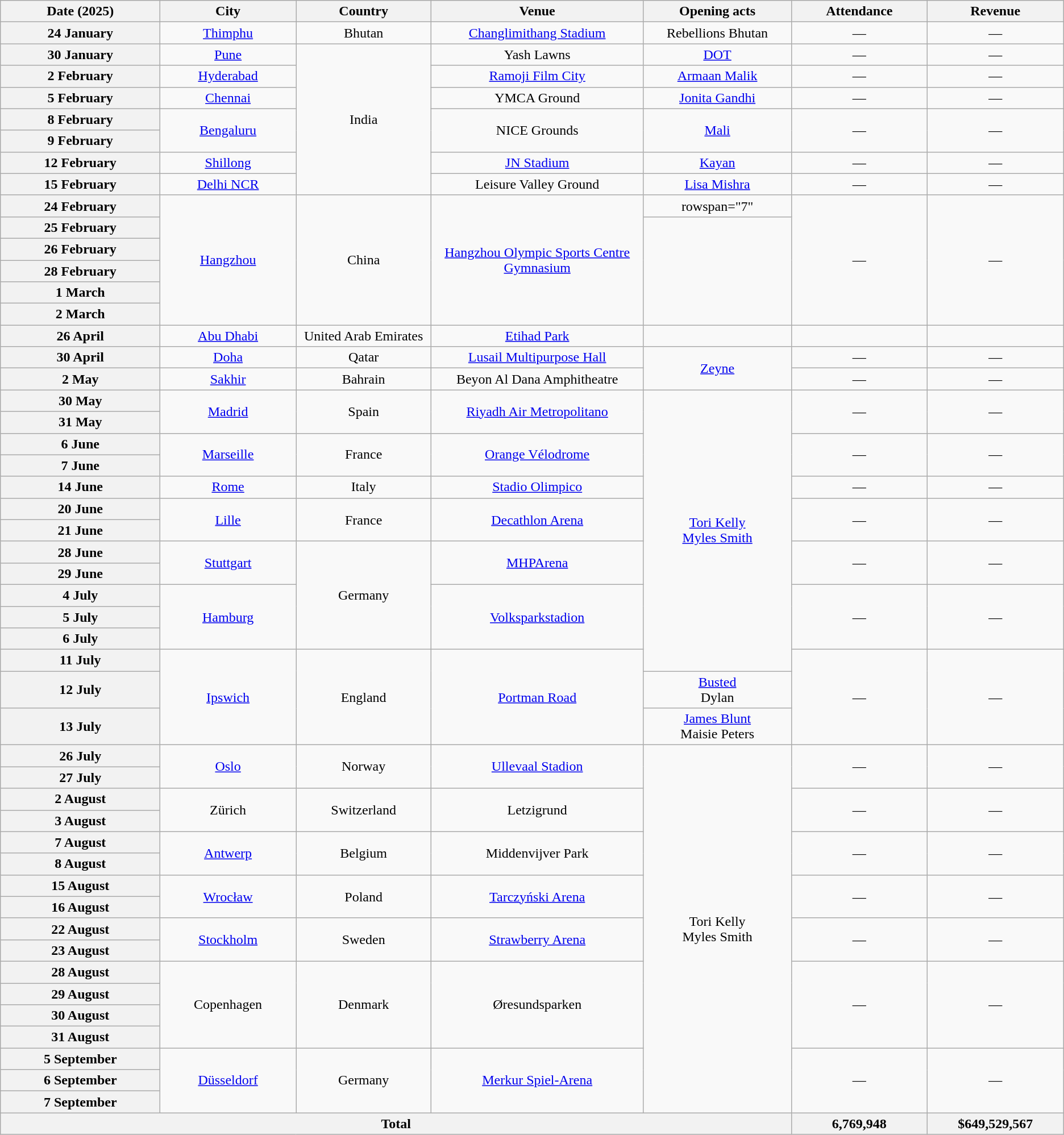<table class="wikitable plainrowheaders" style="text-align:center;">
<tr>
<th scope="col" style="width:12em;">Date (2025)</th>
<th scope="col" style="width:10em;">City</th>
<th scope="col" style="width:10em;">Country</th>
<th scope="col" style="width:16em;">Venue</th>
<th scope="col" style="width:11em;">Opening acts</th>
<th scope="col" style="width:10em;">Attendance</th>
<th scope="col" style="width:10em;">Revenue</th>
</tr>
<tr>
<th scope="row" style="text-align:center;">24 January</th>
<td><a href='#'>Thimphu</a></td>
<td>Bhutan</td>
<td><a href='#'>Changlimithang Stadium</a></td>
<td>Rebellions Bhutan</td>
<td>—</td>
<td>—</td>
</tr>
<tr>
<th scope="row" style="text-align:center;">30 January</th>
<td><a href='#'>Pune</a></td>
<td rowspan="7">India</td>
<td>Yash Lawns</td>
<td><a href='#'>DOT</a></td>
<td>—</td>
<td>—</td>
</tr>
<tr>
<th scope="row" style="text-align:center;">2 February</th>
<td><a href='#'>Hyderabad</a></td>
<td><a href='#'>Ramoji Film City</a></td>
<td><a href='#'>Armaan Malik</a></td>
<td>—</td>
<td>—</td>
</tr>
<tr>
<th scope="row" style="text-align:center;">5 February</th>
<td><a href='#'>Chennai</a></td>
<td>YMCA Ground</td>
<td><a href='#'>Jonita Gandhi</a></td>
<td>—</td>
<td>—</td>
</tr>
<tr>
<th scope="row" style="text-align:center;">8 February</th>
<td rowspan="2"><a href='#'>Bengaluru</a></td>
<td rowspan="2">NICE Grounds</td>
<td rowspan="2"><a href='#'>Mali</a></td>
<td rowspan="2">—</td>
<td rowspan="2">—</td>
</tr>
<tr>
<th scope="row" style="text-align:center;">9 February</th>
</tr>
<tr>
<th scope="row" style="text-align:center;">12 February</th>
<td><a href='#'>Shillong</a></td>
<td><a href='#'>JN Stadium</a></td>
<td><a href='#'>Kayan</a></td>
<td>—</td>
<td>—</td>
</tr>
<tr>
<th scope="row" style="text-align:center;">15 February</th>
<td><a href='#'>Delhi NCR</a></td>
<td>Leisure Valley Ground</td>
<td><a href='#'>Lisa Mishra</a></td>
<td>—</td>
<td>—</td>
</tr>
<tr>
<th scope="row" style="text-align:center;">24 February</th>
<td rowspan="6"><a href='#'>Hangzhou</a></td>
<td rowspan="6">China</td>
<td rowspan="6"><a href='#'>Hangzhou Olympic Sports Centre Gymnasium</a></td>
<td>rowspan="7" </td>
<td rowspan="6">—</td>
<td rowspan="6">—</td>
</tr>
<tr>
<th scope="row" style="text-align:center;">25 February</th>
</tr>
<tr>
<th scope="row" style="text-align:center;">26 February</th>
</tr>
<tr>
<th scope="row" style="text-align:center;">28 February</th>
</tr>
<tr>
<th scope="row" style="text-align:center;">1 March</th>
</tr>
<tr>
<th scope="row" style="text-align:center;">2 March</th>
</tr>
<tr>
<th scope="row" style="text-align:center;">26 April</th>
<td><a href='#'>Abu Dhabi</a></td>
<td>United Arab Emirates</td>
<td><a href='#'>Etihad Park</a></td>
<td></td>
<td></td>
</tr>
<tr>
<th scope="row" style="text-align:center;">30 April</th>
<td><a href='#'>Doha</a></td>
<td>Qatar</td>
<td><a href='#'>Lusail Multipurpose Hall</a></td>
<td rowspan="2"><a href='#'>Zeyne</a></td>
<td>—</td>
<td>—</td>
</tr>
<tr>
<th scope="row" style="text-align:center;">2 May</th>
<td><a href='#'>Sakhir</a></td>
<td>Bahrain</td>
<td>Beyon Al Dana Amphitheatre</td>
<td>—</td>
<td>—</td>
</tr>
<tr>
<th scope="row" style="text-align:center;">30 May</th>
<td rowspan="2"><a href='#'>Madrid</a></td>
<td rowspan="2">Spain</td>
<td rowspan="2"><a href='#'>Riyadh Air Metropolitano</a></td>
<td rowspan="13"><a href='#'>Tori Kelly</a> <br> <a href='#'>Myles Smith</a></td>
<td rowspan="2">—</td>
<td rowspan="2">—</td>
</tr>
<tr>
<th scope="row" style="text-align:center;">31 May</th>
</tr>
<tr>
<th scope="row" style="text-align:center;">6 June</th>
<td rowspan="2"><a href='#'>Marseille</a></td>
<td rowspan="2">France</td>
<td rowspan="2"><a href='#'>Orange Vélodrome</a></td>
<td rowspan="2">—</td>
<td rowspan="2">—</td>
</tr>
<tr>
<th scope="row" style="text-align:center;">7 June</th>
</tr>
<tr>
<th scope="row" style="text-align:center;">14 June</th>
<td><a href='#'>Rome</a></td>
<td>Italy</td>
<td><a href='#'>Stadio Olimpico</a></td>
<td>—</td>
<td>—</td>
</tr>
<tr>
<th scope="row" style="text-align:center;">20 June</th>
<td rowspan="2"><a href='#'>Lille</a></td>
<td rowspan="2">France</td>
<td rowspan="2"><a href='#'>Decathlon Arena</a></td>
<td rowspan="2">—</td>
<td rowspan="2">—</td>
</tr>
<tr>
<th scope="row" style="text-align:center;">21 June</th>
</tr>
<tr>
<th scope="row" style="text-align:center;">28 June</th>
<td rowspan="2"><a href='#'>Stuttgart</a></td>
<td rowspan="5">Germany</td>
<td rowspan="2"><a href='#'>MHPArena</a></td>
<td rowspan="2">—</td>
<td rowspan="2">—</td>
</tr>
<tr>
<th scope="row" style="text-align:center;">29 June</th>
</tr>
<tr>
<th scope="row" style="text-align:center;">4 July</th>
<td rowspan="3"><a href='#'>Hamburg</a></td>
<td rowspan="3"><a href='#'>Volksparkstadion</a></td>
<td rowspan="3">—</td>
<td rowspan="3">—</td>
</tr>
<tr>
<th scope="row" style="text-align:center;">5 July</th>
</tr>
<tr>
<th scope="row" style="text-align:center;">6 July</th>
</tr>
<tr>
<th scope="row" style="text-align:center;">11 July</th>
<td rowspan="3"><a href='#'>Ipswich</a></td>
<td rowspan="3">England</td>
<td rowspan="3"><a href='#'>Portman Road</a></td>
<td rowspan="3">—</td>
<td rowspan="3">—</td>
</tr>
<tr>
<th scope="row" style="text-align:center;">12 July</th>
<td><a href='#'>Busted</a><br>Dylan</td>
</tr>
<tr>
<th scope="row" style="text-align:center;">13 July</th>
<td><a href='#'>James Blunt</a><br>Maisie Peters</td>
</tr>
<tr>
<th scope="row" style="text-align:center;">26 July</th>
<td rowspan="2"><a href='#'>Oslo</a></td>
<td rowspan="2">Norway</td>
<td rowspan="2"><a href='#'>Ullevaal Stadion</a></td>
<td rowspan="17">Tori Kelly <br> Myles Smith</td>
<td rowspan="2">—</td>
<td rowspan="2">—</td>
</tr>
<tr>
<th scope="row" style="text-align:center;">27 July</th>
</tr>
<tr>
<th scope="row" style="text-align:center;">2 August</th>
<td rowspan="2">Zürich</td>
<td rowspan="2">Switzerland</td>
<td rowspan="2">Letzigrund</td>
<td rowspan="2">—</td>
<td rowspan="2">—</td>
</tr>
<tr>
<th scope="row" style="text-align:center;">3 August</th>
</tr>
<tr>
<th scope="row" style="text-align:center;">7 August</th>
<td rowspan="2"><a href='#'>Antwerp</a></td>
<td rowspan="2">Belgium</td>
<td rowspan="2">Middenvijver Park</td>
<td rowspan="2">—</td>
<td rowspan="2">—</td>
</tr>
<tr>
<th scope="row" style="text-align:center;">8 August</th>
</tr>
<tr>
<th scope="row" style="text-align:center;">15 August</th>
<td rowspan="2"><a href='#'>Wrocław</a></td>
<td rowspan="2">Poland</td>
<td rowspan="2"><a href='#'>Tarczyński Arena</a></td>
<td rowspan="2">—</td>
<td rowspan="2">—</td>
</tr>
<tr>
<th scope="row" style="text-align:center;">16 August</th>
</tr>
<tr>
<th scope="row" style="text-align:center;">22 August</th>
<td rowspan="2"><a href='#'>Stockholm</a></td>
<td rowspan="2">Sweden</td>
<td rowspan="2"><a href='#'>Strawberry Arena</a></td>
<td rowspan="2">—</td>
<td rowspan="2">—</td>
</tr>
<tr>
<th scope="row" style="text-align:center;">23 August</th>
</tr>
<tr>
<th scope="row" style="text-align:center;">28 August</th>
<td rowspan="4">Copenhagen</td>
<td rowspan="4">Denmark</td>
<td rowspan="4">Øresundsparken</td>
<td rowspan="4">—</td>
<td rowspan="4">—</td>
</tr>
<tr>
<th scope="row" style="text-align:center;">29 August</th>
</tr>
<tr>
<th scope="row" style="text-align:center;">30 August</th>
</tr>
<tr>
<th scope="row" style="text-align:center;">31 August</th>
</tr>
<tr>
<th scope="row" style="text-align:center;">5 September</th>
<td rowspan="3"><a href='#'>Düsseldorf</a></td>
<td rowspan="3">Germany</td>
<td rowspan="3"><a href='#'>Merkur Spiel-Arena</a></td>
<td rowspan="3">—</td>
<td rowspan="3">—</td>
</tr>
<tr>
<th scope="row" style="text-align:center;">6 September</th>
</tr>
<tr>
<th scope="row" style="text-align:center;">7 September</th>
</tr>
<tr>
<th colspan="5">Total</th>
<th>6,769,948</th>
<th>$649,529,567</th>
</tr>
</table>
